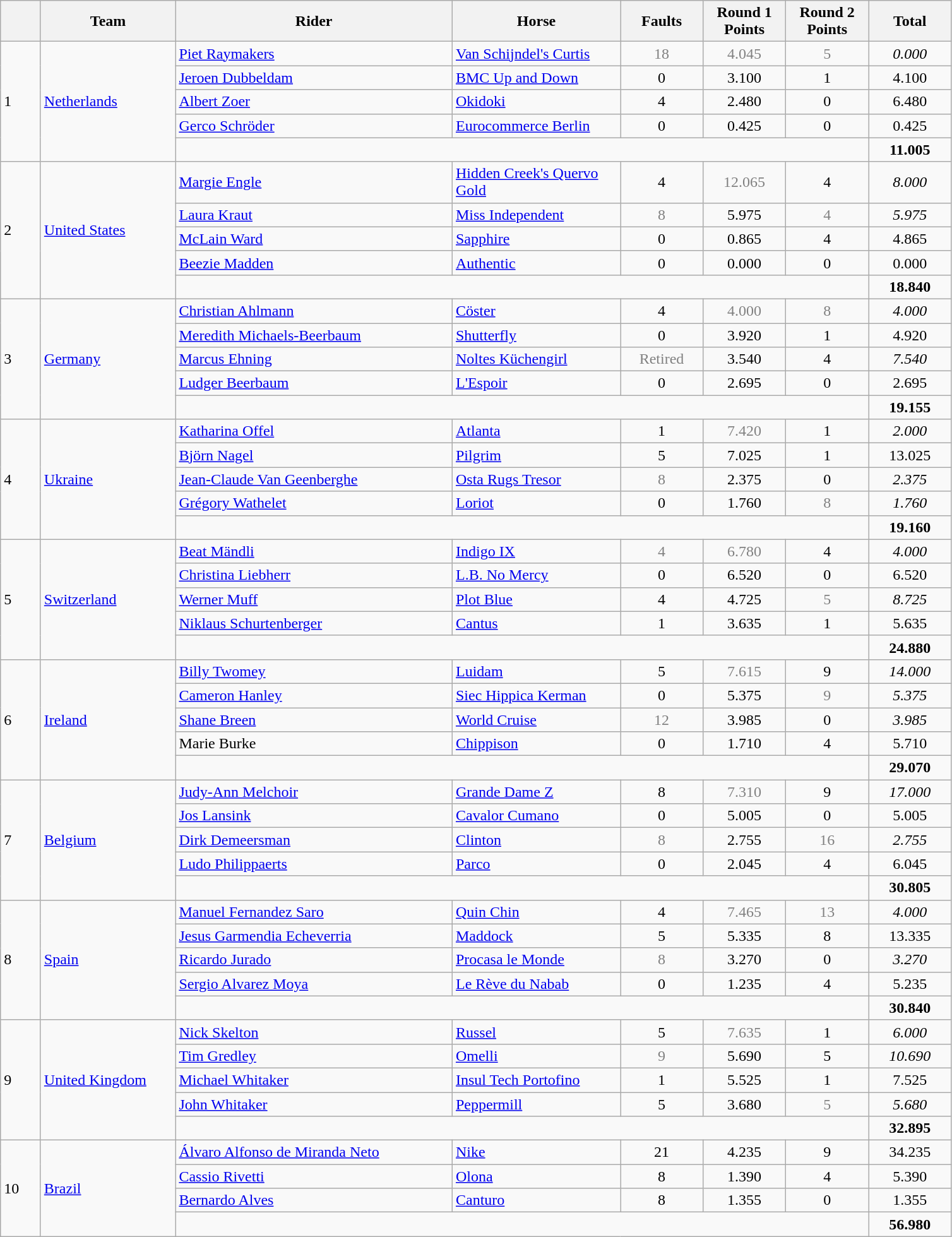<table class="wikitable">
<tr>
<th width=35></th>
<th width=135>Team</th>
<th width=285>Rider</th>
<th width=170>Horse</th>
<th width=80>Faults</th>
<th width=80>Round 1 Points</th>
<th width=80>Round 2 Points</th>
<th width=80>Total</th>
</tr>
<tr>
<td rowspan="5">1</td>
<td rowspan="5"> <a href='#'>Netherlands</a></td>
<td><a href='#'>Piet Raymakers</a></td>
<td><a href='#'>Van Schijndel's Curtis</a></td>
<td align="center" style="color:gray">18</td>
<td align="center" style="color:gray">4.045</td>
<td align="center" style="color:gray">5</td>
<td align="center"><em>0.000</em></td>
</tr>
<tr>
<td><a href='#'>Jeroen Dubbeldam</a></td>
<td><a href='#'>BMC Up and Down</a></td>
<td align="center">0</td>
<td align="center">3.100</td>
<td align="center">1</td>
<td align="center">4.100</td>
</tr>
<tr>
<td><a href='#'>Albert Zoer</a></td>
<td><a href='#'>Okidoki</a></td>
<td align="center">4</td>
<td align="center">2.480</td>
<td align="center">0</td>
<td align="center">6.480</td>
</tr>
<tr>
<td><a href='#'>Gerco Schröder</a></td>
<td><a href='#'>Eurocommerce Berlin</a></td>
<td align="center">0</td>
<td align="center">0.425</td>
<td align="center">0</td>
<td align="center">0.425</td>
</tr>
<tr>
<td colspan="5"></td>
<td align="center"><strong>11.005</strong></td>
</tr>
<tr>
<td rowspan="5">2</td>
<td rowspan="5"> <a href='#'>United States</a></td>
<td><a href='#'>Margie Engle</a></td>
<td><a href='#'>Hidden Creek's Quervo Gold</a></td>
<td align="center">4</td>
<td align="center" style="color:gray">12.065</td>
<td align="center">4</td>
<td align="center"><em>8.000</em></td>
</tr>
<tr>
<td><a href='#'>Laura Kraut</a></td>
<td><a href='#'>Miss Independent</a></td>
<td align="center" style="color:gray">8</td>
<td align="center">5.975</td>
<td align="center" style="color:gray">4</td>
<td align="center"><em>5.975</em></td>
</tr>
<tr>
<td><a href='#'>McLain Ward</a></td>
<td><a href='#'>Sapphire</a></td>
<td align="center">0</td>
<td align="center">0.865</td>
<td align="center">4</td>
<td align="center">4.865</td>
</tr>
<tr>
<td><a href='#'>Beezie Madden</a></td>
<td><a href='#'>Authentic</a></td>
<td align="center">0</td>
<td align="center">0.000</td>
<td align="center">0</td>
<td align="center">0.000</td>
</tr>
<tr>
<td colspan="5"></td>
<td align="center"><strong>18.840</strong></td>
</tr>
<tr>
<td rowspan="5">3</td>
<td rowspan="5"> <a href='#'>Germany</a></td>
<td><a href='#'>Christian Ahlmann</a></td>
<td><a href='#'>Cöster</a></td>
<td align="center">4</td>
<td align="center" style="color:gray">4.000</td>
<td align="center" style="color:gray">8</td>
<td align="center"><em>4.000</em></td>
</tr>
<tr>
<td><a href='#'>Meredith Michaels-Beerbaum</a></td>
<td><a href='#'>Shutterfly</a></td>
<td align="center">0</td>
<td align="center">3.920</td>
<td align="center">1</td>
<td align="center">4.920</td>
</tr>
<tr>
<td><a href='#'>Marcus Ehning</a></td>
<td><a href='#'>Noltes Küchengirl</a></td>
<td align="center" style="color:gray">Retired</td>
<td align="center">3.540</td>
<td align="center">4</td>
<td align="center"><em>7.540</em></td>
</tr>
<tr>
<td><a href='#'>Ludger Beerbaum</a></td>
<td><a href='#'>L'Espoir</a></td>
<td align="center">0</td>
<td align="center">2.695</td>
<td align="center">0</td>
<td align="center">2.695</td>
</tr>
<tr>
<td colspan="5"></td>
<td align="center"><strong>19.155</strong></td>
</tr>
<tr>
<td rowspan="5">4</td>
<td rowspan="5"> <a href='#'>Ukraine</a></td>
<td><a href='#'>Katharina Offel</a></td>
<td><a href='#'>Atlanta</a></td>
<td align="center">1</td>
<td align="center" style="color:gray">7.420</td>
<td align="center">1</td>
<td align="center"><em>2.000</em></td>
</tr>
<tr>
<td><a href='#'>Björn Nagel</a></td>
<td><a href='#'>Pilgrim</a></td>
<td align="center">5</td>
<td align="center">7.025</td>
<td align="center">1</td>
<td align="center">13.025</td>
</tr>
<tr>
<td><a href='#'>Jean-Claude Van Geenberghe</a></td>
<td><a href='#'>Osta Rugs Tresor</a></td>
<td align="center" style="color:gray">8</td>
<td align="center">2.375</td>
<td align="center">0</td>
<td align="center"><em>2.375</em></td>
</tr>
<tr>
<td><a href='#'>Grégory Wathelet</a></td>
<td><a href='#'>Loriot</a></td>
<td align="center">0</td>
<td align="center">1.760</td>
<td align="center" style="color:gray">8</td>
<td align="center"><em>1.760</em></td>
</tr>
<tr>
<td colspan="5"></td>
<td align="center"><strong>19.160</strong></td>
</tr>
<tr>
<td rowspan="5">5</td>
<td rowspan="5"> <a href='#'>Switzerland</a></td>
<td><a href='#'>Beat Mändli</a></td>
<td><a href='#'>Indigo IX</a></td>
<td align="center" style="color:gray">4</td>
<td align="center" style="color:gray">6.780</td>
<td align="center">4</td>
<td align="center"><em>4.000</em></td>
</tr>
<tr>
<td><a href='#'>Christina Liebherr</a></td>
<td><a href='#'>L.B. No Mercy</a></td>
<td align="center">0</td>
<td align="center">6.520</td>
<td align="center">0</td>
<td align="center">6.520</td>
</tr>
<tr>
<td><a href='#'>Werner Muff</a></td>
<td><a href='#'>Plot Blue</a></td>
<td align="center">4</td>
<td align="center">4.725</td>
<td align="center" style="color:gray">5</td>
<td align="center"><em>8.725</em></td>
</tr>
<tr>
<td><a href='#'>Niklaus Schurtenberger</a></td>
<td><a href='#'>Cantus</a></td>
<td align="center">1</td>
<td align="center">3.635</td>
<td align="center">1</td>
<td align="center">5.635</td>
</tr>
<tr>
<td colspan="5"></td>
<td align="center"><strong>24.880</strong></td>
</tr>
<tr>
<td rowspan="5">6</td>
<td rowspan="5"> <a href='#'>Ireland</a></td>
<td><a href='#'>Billy Twomey</a></td>
<td><a href='#'>Luidam</a></td>
<td align="center">5</td>
<td align="center" style="color:gray">7.615</td>
<td align="center">9</td>
<td align="center"><em>14.000</em></td>
</tr>
<tr>
<td><a href='#'>Cameron Hanley</a></td>
<td><a href='#'>Siec Hippica Kerman</a></td>
<td align="center">0</td>
<td align="center">5.375</td>
<td align="center" style="color:gray">9</td>
<td align="center"><em>5.375</em></td>
</tr>
<tr>
<td><a href='#'>Shane Breen</a></td>
<td><a href='#'>World Cruise</a></td>
<td align="center" style="color:gray">12</td>
<td align="center">3.985</td>
<td align="center">0</td>
<td align="center"><em>3.985</em></td>
</tr>
<tr>
<td>Marie Burke</td>
<td><a href='#'>Chippison</a></td>
<td align="center">0</td>
<td align="center">1.710</td>
<td align="center">4</td>
<td align="center">5.710</td>
</tr>
<tr>
<td colspan="5"></td>
<td align="center"><strong>29.070</strong></td>
</tr>
<tr>
<td rowspan="5">7</td>
<td rowspan="5"> <a href='#'>Belgium</a></td>
<td><a href='#'>Judy-Ann Melchoir</a></td>
<td><a href='#'>Grande Dame Z</a></td>
<td align="center">8</td>
<td align="center" style="color:gray">7.310</td>
<td align="center">9</td>
<td align="center"><em>17.000</em></td>
</tr>
<tr>
<td><a href='#'>Jos Lansink</a></td>
<td><a href='#'>Cavalor Cumano</a></td>
<td align="center">0</td>
<td align="center">5.005</td>
<td align="center">0</td>
<td align="center">5.005</td>
</tr>
<tr>
<td><a href='#'>Dirk Demeersman</a></td>
<td><a href='#'>Clinton</a></td>
<td align="center" style="color:gray">8</td>
<td align="center">2.755</td>
<td align="center" style="color:gray">16</td>
<td align="center"><em>2.755</em></td>
</tr>
<tr>
<td><a href='#'>Ludo Philippaerts</a></td>
<td><a href='#'>Parco</a></td>
<td align="center">0</td>
<td align="center">2.045</td>
<td align="center">4</td>
<td align="center">6.045</td>
</tr>
<tr>
<td colspan="5"></td>
<td align="center"><strong>30.805</strong></td>
</tr>
<tr>
<td rowspan="5">8</td>
<td rowspan="5"> <a href='#'>Spain</a></td>
<td><a href='#'>Manuel Fernandez Saro</a></td>
<td><a href='#'>Quin Chin</a></td>
<td align="center">4</td>
<td align="center" style="color:gray">7.465</td>
<td align="center" style="color:gray">13</td>
<td align="center"><em>4.000</em></td>
</tr>
<tr>
<td><a href='#'>Jesus Garmendia Echeverria</a></td>
<td><a href='#'>Maddock</a></td>
<td align="center">5</td>
<td align="center">5.335</td>
<td align="center">8</td>
<td align="center">13.335</td>
</tr>
<tr>
<td><a href='#'>Ricardo Jurado</a></td>
<td><a href='#'>Procasa le Monde</a></td>
<td align="center" style="color:gray">8</td>
<td align="center">3.270</td>
<td align="center">0</td>
<td align="center"><em>3.270</em></td>
</tr>
<tr>
<td><a href='#'>Sergio Alvarez Moya</a></td>
<td><a href='#'>Le Rève du Nabab</a></td>
<td align="center">0</td>
<td align="center">1.235</td>
<td align="center">4</td>
<td align="center">5.235</td>
</tr>
<tr>
<td colspan="5"></td>
<td align="center"><strong>30.840</strong></td>
</tr>
<tr>
<td rowspan="5">9</td>
<td rowspan="5"> <a href='#'>United Kingdom</a></td>
<td><a href='#'>Nick Skelton</a></td>
<td><a href='#'>Russel</a></td>
<td align="center">5</td>
<td align="center" style="color:gray">7.635</td>
<td align="center">1</td>
<td align="center"><em>6.000</em></td>
</tr>
<tr>
<td><a href='#'>Tim Gredley</a></td>
<td><a href='#'>Omelli</a></td>
<td align="center" style="color:gray">9</td>
<td align="center">5.690</td>
<td align="center">5</td>
<td align="center"><em>10.690</em></td>
</tr>
<tr>
<td><a href='#'>Michael Whitaker</a></td>
<td><a href='#'>Insul Tech Portofino</a></td>
<td align="center">1</td>
<td align="center">5.525</td>
<td align="center">1</td>
<td align="center">7.525</td>
</tr>
<tr>
<td><a href='#'>John Whitaker</a></td>
<td><a href='#'>Peppermill</a></td>
<td align="center">5</td>
<td align="center">3.680</td>
<td align="center" style="color:gray">5</td>
<td align="center"><em>5.680</em></td>
</tr>
<tr>
<td colspan="5"></td>
<td align="center"><strong>32.895</strong></td>
</tr>
<tr>
<td rowspan="4">10</td>
<td rowspan="4"> <a href='#'>Brazil</a></td>
<td><a href='#'>Álvaro Alfonso de Miranda Neto</a></td>
<td><a href='#'>Nike</a></td>
<td align="center">21</td>
<td align="center">4.235</td>
<td align="center">9</td>
<td align="center">34.235</td>
</tr>
<tr>
<td><a href='#'>Cassio Rivetti</a></td>
<td><a href='#'>Olona</a></td>
<td align="center">8</td>
<td align="center">1.390</td>
<td align="center">4</td>
<td align="center">5.390</td>
</tr>
<tr>
<td><a href='#'>Bernardo Alves</a></td>
<td><a href='#'>Canturo</a></td>
<td align="center">8</td>
<td align="center">1.355</td>
<td align="center">0</td>
<td align="center">1.355</td>
</tr>
<tr>
<td colspan="5"></td>
<td align="center"><strong>56.980</strong></td>
</tr>
</table>
